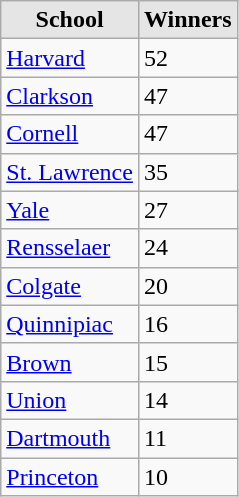<table class="wikitable">
<tr>
<th style="background:#e5e5e5;">School</th>
<th style="background:#e5e5e5;">Winners</th>
</tr>
<tr>
<td><a href='#'>Harvard</a></td>
<td>52</td>
</tr>
<tr>
<td><a href='#'>Clarkson</a></td>
<td>47</td>
</tr>
<tr>
<td><a href='#'>Cornell</a></td>
<td>47</td>
</tr>
<tr>
<td><a href='#'>St. Lawrence</a></td>
<td>35</td>
</tr>
<tr>
<td><a href='#'>Yale</a></td>
<td>27</td>
</tr>
<tr>
<td><a href='#'>Rensselaer</a></td>
<td>24</td>
</tr>
<tr>
<td><a href='#'>Colgate</a></td>
<td>20</td>
</tr>
<tr>
<td><a href='#'>Quinnipiac</a></td>
<td>16</td>
</tr>
<tr>
<td><a href='#'>Brown</a></td>
<td>15</td>
</tr>
<tr>
<td><a href='#'>Union</a></td>
<td>14</td>
</tr>
<tr>
<td><a href='#'>Dartmouth</a></td>
<td>11</td>
</tr>
<tr>
<td><a href='#'>Princeton</a></td>
<td>10</td>
</tr>
</table>
